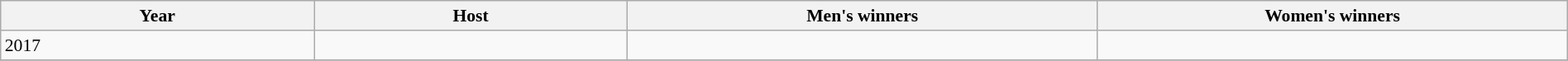<table class="wikitable sortable" style="font-size:90%; width: 100%; text-align: left;">
<tr>
<th width=10%>Year</th>
<th width=10%>Host</th>
<th width=15%>Men's winners</th>
<th width=15%>Women's winners</th>
</tr>
<tr>
<td>2017</td>
<td></td>
<td></td>
<td></td>
</tr>
<tr>
</tr>
</table>
